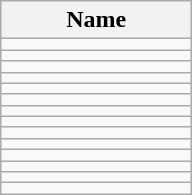<table class="wikitable sortable">
<tr>
<th style="width:120px">Name</th>
</tr>
<tr>
<td align="left"></td>
</tr>
<tr>
<td align="left"></td>
</tr>
<tr>
<td align="left"></td>
</tr>
<tr>
<td align="left"></td>
</tr>
<tr>
<td align="left"></td>
</tr>
<tr>
<td align="left"></td>
</tr>
<tr>
<td align="left"></td>
</tr>
<tr>
<td align="left"></td>
</tr>
<tr>
<td align="left"></td>
</tr>
<tr>
<td align="left"></td>
</tr>
<tr>
<td align="left"></td>
</tr>
<tr>
<td align="left"></td>
</tr>
<tr>
<td align="left"></td>
</tr>
<tr>
<td align="left"></td>
</tr>
</table>
